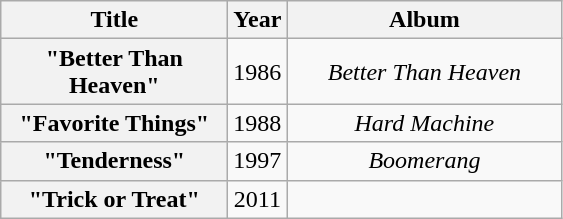<table class="wikitable plainrowheaders" style="text-align:center;">
<tr>
<th scope="col" style="width:9em;">Title</th>
<th scope="col">Year</th>
<th scope="col" style="width:11em;">Album</th>
</tr>
<tr>
<th scope="row">"Better Than Heaven"</th>
<td>1986</td>
<td><em>Better Than Heaven</em></td>
</tr>
<tr>
<th scope="row">"Favorite Things"</th>
<td>1988</td>
<td><em>Hard Machine</em></td>
</tr>
<tr>
<th scope="row">"Tenderness"</th>
<td>1997</td>
<td><em>Boomerang</em></td>
</tr>
<tr>
<th scope="row">"Trick or Treat"</th>
<td>2011</td>
<td></td>
</tr>
</table>
